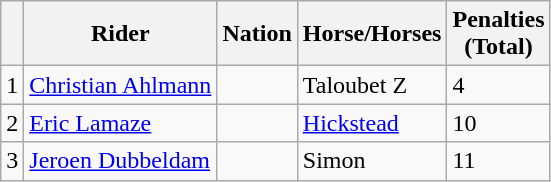<table class="wikitable">
<tr>
<th></th>
<th>Rider</th>
<th>Nation</th>
<th>Horse/Horses</th>
<th>Penalties<br>(Total)</th>
</tr>
<tr>
<td>1</td>
<td><a href='#'>Christian Ahlmann</a></td>
<td></td>
<td>Taloubet Z</td>
<td>4</td>
</tr>
<tr>
<td>2</td>
<td><a href='#'>Eric Lamaze</a></td>
<td></td>
<td><a href='#'>Hickstead</a></td>
<td>10</td>
</tr>
<tr>
<td>3</td>
<td><a href='#'>Jeroen Dubbeldam</a></td>
<td></td>
<td>Simon</td>
<td>11</td>
</tr>
</table>
